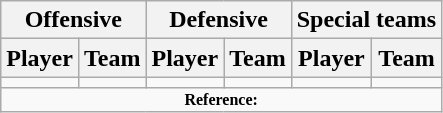<table class="wikitable" border="1">
<tr>
<th colspan="2">Offensive</th>
<th colspan="2">Defensive</th>
<th colspan="2">Special teams</th>
</tr>
<tr>
<th>Player</th>
<th>Team</th>
<th>Player</th>
<th>Team</th>
<th>Player</th>
<th>Team</th>
</tr>
<tr>
<td></td>
<td></td>
<td></td>
<td></td>
<td></td>
<td></td>
</tr>
<tr>
<td colspan="6" style="font-size: 8pt" align="center"><strong>Reference:</strong></td>
</tr>
</table>
